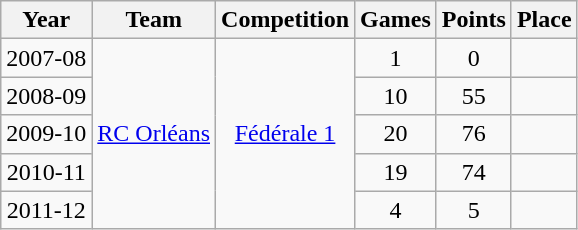<table class="wikitable">
<tr>
<th>Year</th>
<th>Team</th>
<th>Competition</th>
<th>Games</th>
<th>Points</th>
<th>Place</th>
</tr>
<tr align="center">
<td>2007-08</td>
<td rowspan=5><a href='#'>RC Orléans</a></td>
<td rowspan=5><a href='#'>Fédérale 1</a></td>
<td>1</td>
<td>0</td>
<td></td>
</tr>
<tr align="center">
<td>2008-09</td>
<td>10</td>
<td>55</td>
<td></td>
</tr>
<tr align="center">
<td>2009-10</td>
<td>20</td>
<td>76</td>
<td></td>
</tr>
<tr align="center">
<td>2010-11</td>
<td>19</td>
<td>74</td>
<td></td>
</tr>
<tr align="center">
<td>2011-12</td>
<td>4</td>
<td>5</td>
<td></td>
</tr>
</table>
